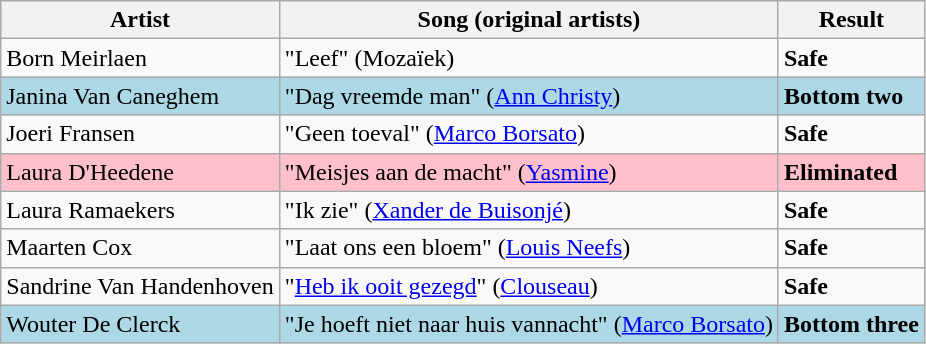<table class=wikitable>
<tr>
<th>Artist</th>
<th>Song (original artists)</th>
<th>Result</th>
</tr>
<tr>
<td>Born Meirlaen</td>
<td>"Leef" (Mozaïek)</td>
<td><strong>Safe</strong></td>
</tr>
<tr style="background:lightblue;">
<td>Janina Van Caneghem</td>
<td>"Dag vreemde man" (<a href='#'>Ann Christy</a>)</td>
<td><strong>Bottom two</strong></td>
</tr>
<tr>
<td>Joeri Fransen</td>
<td>"Geen toeval" (<a href='#'>Marco Borsato</a>)</td>
<td><strong>Safe</strong></td>
</tr>
<tr style="background:pink;">
<td>Laura D'Heedene</td>
<td>"Meisjes aan de macht" (<a href='#'>Yasmine</a>)</td>
<td><strong>Eliminated</strong></td>
</tr>
<tr>
<td>Laura Ramaekers</td>
<td>"Ik zie" (<a href='#'>Xander de Buisonjé</a>)</td>
<td><strong>Safe</strong></td>
</tr>
<tr>
<td>Maarten Cox</td>
<td>"Laat ons een bloem" (<a href='#'>Louis Neefs</a>)</td>
<td><strong>Safe</strong></td>
</tr>
<tr>
<td>Sandrine Van Handenhoven</td>
<td>"<a href='#'>Heb ik ooit gezegd</a>" (<a href='#'>Clouseau</a>)</td>
<td><strong>Safe</strong></td>
</tr>
<tr style="background:lightblue;">
<td>Wouter De Clerck</td>
<td>"Je hoeft niet naar huis vannacht" (<a href='#'>Marco Borsato</a>)</td>
<td><strong>Bottom three</strong></td>
</tr>
</table>
